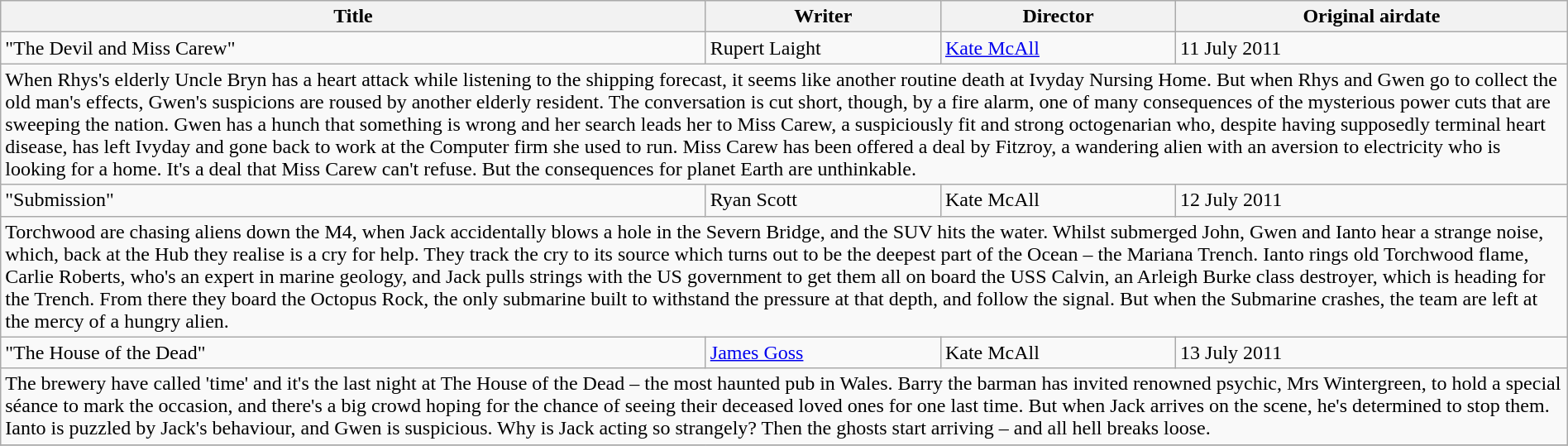<table class="wikitable" width=100% style="margin-right: 0;">
<tr>
<th width="45%">Title</th>
<th width="15%">Writer</th>
<th width="15%">Director</th>
<th width="25%">Original airdate</th>
</tr>
<tr>
<td>"The Devil and Miss Carew"</td>
<td>Rupert Laight</td>
<td><a href='#'>Kate McAll</a></td>
<td>11 July 2011</td>
</tr>
<tr>
<td colspan="4">When Rhys's elderly Uncle Bryn has a heart attack while listening to the shipping forecast, it seems like another routine death at Ivyday Nursing Home. But when Rhys and Gwen go to collect the old man's effects, Gwen's suspicions are roused by another elderly resident. The conversation is cut short, though, by a fire alarm, one of many consequences of the mysterious power cuts that are sweeping the nation. Gwen has a hunch that something is wrong and her search leads her to Miss Carew, a suspiciously fit and strong octogenarian who, despite having supposedly terminal heart disease, has left Ivyday and gone back to work at the Computer firm she used to run. Miss Carew has been offered a deal by Fitzroy, a wandering alien with an aversion to electricity who is looking for a home. It's a deal that Miss Carew can't refuse. But the consequences for planet Earth are unthinkable.</td>
</tr>
<tr>
<td>"Submission"</td>
<td>Ryan Scott</td>
<td>Kate McAll</td>
<td>12 July 2011</td>
</tr>
<tr>
<td colspan="4">Torchwood are chasing aliens down the M4, when Jack accidentally blows a hole in the Severn Bridge, and the SUV hits the water. Whilst submerged John, Gwen and Ianto hear a strange noise, which, back at the Hub they realise is a cry for help. They track the cry to its source which turns out to be the deepest part of the Ocean – the Mariana Trench. Ianto rings old Torchwood flame, Carlie Roberts, who's an expert in marine geology, and Jack pulls strings with the US government to get them all on board the USS Calvin, an Arleigh Burke class destroyer, which is heading for the Trench. From there they board the Octopus Rock, the only submarine built to withstand the pressure at that depth, and follow the signal. But when the Submarine crashes, the team are left at the mercy of a hungry alien.</td>
</tr>
<tr>
<td>"The House of the Dead"</td>
<td><a href='#'>James Goss</a></td>
<td>Kate McAll</td>
<td>13 July 2011</td>
</tr>
<tr>
<td colspan="4">The brewery have called 'time' and it's the last night at The House of the Dead – the most haunted pub in Wales. Barry the barman has invited renowned psychic, Mrs Wintergreen, to hold a special séance to mark the occasion, and there's a big crowd hoping for the chance of seeing their deceased loved ones for one last time. But when Jack arrives on the scene, he's determined to stop them. Ianto is puzzled by Jack's behaviour, and Gwen is suspicious. Why is Jack acting so strangely? Then the ghosts start arriving – and all hell breaks loose.</td>
</tr>
<tr>
</tr>
</table>
